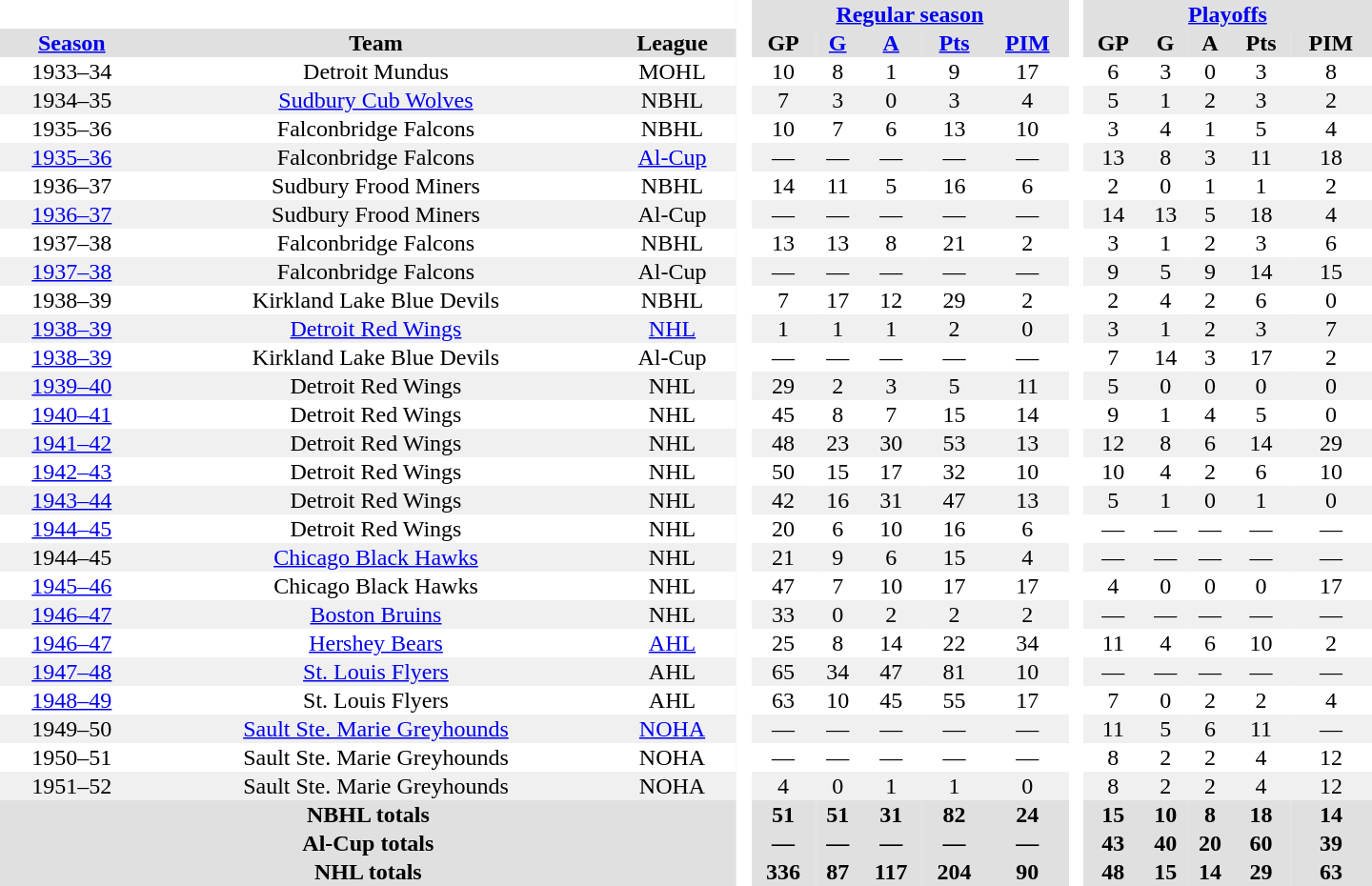<table border="0" cellpadding="1" cellspacing="0" style="text-align:center; width:60em">
<tr bgcolor="#e0e0e0">
<th colspan="3" bgcolor="#ffffff"> </th>
<th rowspan="99" bgcolor="#ffffff"> </th>
<th colspan="5"><a href='#'>Regular season</a></th>
<th rowspan="99" bgcolor="#ffffff"> </th>
<th colspan="5"><a href='#'>Playoffs</a></th>
</tr>
<tr bgcolor="#e0e0e0">
<th><a href='#'>Season</a></th>
<th>Team</th>
<th>League</th>
<th>GP</th>
<th><a href='#'>G</a></th>
<th><a href='#'>A</a></th>
<th><a href='#'>Pts</a></th>
<th><a href='#'>PIM</a></th>
<th>GP</th>
<th>G</th>
<th>A</th>
<th>Pts</th>
<th>PIM</th>
</tr>
<tr>
<td>1933–34</td>
<td>Detroit Mundus</td>
<td>MOHL</td>
<td>10</td>
<td>8</td>
<td>1</td>
<td>9</td>
<td>17</td>
<td>6</td>
<td>3</td>
<td>0</td>
<td>3</td>
<td>8</td>
</tr>
<tr bgcolor="#f0f0f0">
<td>1934–35</td>
<td><a href='#'>Sudbury Cub Wolves</a></td>
<td>NBHL</td>
<td>7</td>
<td>3</td>
<td>0</td>
<td>3</td>
<td>4</td>
<td>5</td>
<td>1</td>
<td>2</td>
<td>3</td>
<td>2</td>
</tr>
<tr>
<td>1935–36</td>
<td>Falconbridge Falcons</td>
<td>NBHL</td>
<td>10</td>
<td>7</td>
<td>6</td>
<td>13</td>
<td>10</td>
<td>3</td>
<td>4</td>
<td>1</td>
<td>5</td>
<td>4</td>
</tr>
<tr bgcolor="#f0f0f0">
<td><a href='#'>1935–36</a></td>
<td>Falconbridge Falcons</td>
<td><a href='#'>Al-Cup</a></td>
<td>—</td>
<td>—</td>
<td>—</td>
<td>—</td>
<td>—</td>
<td>13</td>
<td>8</td>
<td>3</td>
<td>11</td>
<td>18</td>
</tr>
<tr>
<td>1936–37</td>
<td>Sudbury Frood Miners</td>
<td>NBHL</td>
<td>14</td>
<td>11</td>
<td>5</td>
<td>16</td>
<td>6</td>
<td>2</td>
<td>0</td>
<td>1</td>
<td>1</td>
<td>2</td>
</tr>
<tr bgcolor="#f0f0f0">
<td><a href='#'>1936–37</a></td>
<td>Sudbury Frood Miners</td>
<td>Al-Cup</td>
<td>—</td>
<td>—</td>
<td>—</td>
<td>—</td>
<td>—</td>
<td>14</td>
<td>13</td>
<td>5</td>
<td>18</td>
<td>4</td>
</tr>
<tr>
<td>1937–38</td>
<td>Falconbridge Falcons</td>
<td>NBHL</td>
<td>13</td>
<td>13</td>
<td>8</td>
<td>21</td>
<td>2</td>
<td>3</td>
<td>1</td>
<td>2</td>
<td>3</td>
<td>6</td>
</tr>
<tr bgcolor="#f0f0f0">
<td><a href='#'>1937–38</a></td>
<td>Falconbridge Falcons</td>
<td>Al-Cup</td>
<td>—</td>
<td>—</td>
<td>—</td>
<td>—</td>
<td>—</td>
<td>9</td>
<td>5</td>
<td>9</td>
<td>14</td>
<td>15</td>
</tr>
<tr>
<td>1938–39</td>
<td>Kirkland Lake Blue Devils</td>
<td>NBHL</td>
<td>7</td>
<td>17</td>
<td>12</td>
<td>29</td>
<td>2</td>
<td>2</td>
<td>4</td>
<td>2</td>
<td>6</td>
<td>0</td>
</tr>
<tr bgcolor="#f0f0f0">
<td><a href='#'>1938–39</a></td>
<td><a href='#'>Detroit Red Wings</a></td>
<td><a href='#'>NHL</a></td>
<td>1</td>
<td>1</td>
<td>1</td>
<td>2</td>
<td>0</td>
<td>3</td>
<td>1</td>
<td>2</td>
<td>3</td>
<td>7</td>
</tr>
<tr>
<td><a href='#'>1938–39</a></td>
<td>Kirkland Lake Blue Devils</td>
<td>Al-Cup</td>
<td>—</td>
<td>—</td>
<td>—</td>
<td>—</td>
<td>—</td>
<td>7</td>
<td>14</td>
<td>3</td>
<td>17</td>
<td>2</td>
</tr>
<tr bgcolor="#f0f0f0">
<td><a href='#'>1939–40</a></td>
<td>Detroit Red Wings</td>
<td>NHL</td>
<td>29</td>
<td>2</td>
<td>3</td>
<td>5</td>
<td>11</td>
<td>5</td>
<td>0</td>
<td>0</td>
<td>0</td>
<td>0</td>
</tr>
<tr>
<td><a href='#'>1940–41</a></td>
<td>Detroit Red Wings</td>
<td>NHL</td>
<td>45</td>
<td>8</td>
<td>7</td>
<td>15</td>
<td>14</td>
<td>9</td>
<td>1</td>
<td>4</td>
<td>5</td>
<td>0</td>
</tr>
<tr bgcolor="#f0f0f0">
<td><a href='#'>1941–42</a></td>
<td>Detroit Red Wings</td>
<td>NHL</td>
<td>48</td>
<td>23</td>
<td>30</td>
<td>53</td>
<td>13</td>
<td>12</td>
<td>8</td>
<td>6</td>
<td>14</td>
<td>29</td>
</tr>
<tr>
<td><a href='#'>1942–43</a></td>
<td>Detroit Red Wings</td>
<td>NHL</td>
<td>50</td>
<td>15</td>
<td>17</td>
<td>32</td>
<td>10</td>
<td>10</td>
<td>4</td>
<td>2</td>
<td>6</td>
<td>10</td>
</tr>
<tr bgcolor="#f0f0f0">
<td><a href='#'>1943–44</a></td>
<td>Detroit Red Wings</td>
<td>NHL</td>
<td>42</td>
<td>16</td>
<td>31</td>
<td>47</td>
<td>13</td>
<td>5</td>
<td>1</td>
<td>0</td>
<td>1</td>
<td>0</td>
</tr>
<tr>
<td><a href='#'>1944–45</a></td>
<td>Detroit Red Wings</td>
<td>NHL</td>
<td>20</td>
<td>6</td>
<td>10</td>
<td>16</td>
<td>6</td>
<td>—</td>
<td>—</td>
<td>—</td>
<td>—</td>
<td>—</td>
</tr>
<tr bgcolor="#f0f0f0">
<td>1944–45</td>
<td><a href='#'>Chicago Black Hawks</a></td>
<td>NHL</td>
<td>21</td>
<td>9</td>
<td>6</td>
<td>15</td>
<td>4</td>
<td>—</td>
<td>—</td>
<td>—</td>
<td>—</td>
<td>—</td>
</tr>
<tr>
<td><a href='#'>1945–46</a></td>
<td>Chicago Black Hawks</td>
<td>NHL</td>
<td>47</td>
<td>7</td>
<td>10</td>
<td>17</td>
<td>17</td>
<td>4</td>
<td>0</td>
<td>0</td>
<td>0</td>
<td>17</td>
</tr>
<tr bgcolor="#f0f0f0">
<td><a href='#'>1946–47</a></td>
<td><a href='#'>Boston Bruins</a></td>
<td>NHL</td>
<td>33</td>
<td>0</td>
<td>2</td>
<td>2</td>
<td>2</td>
<td>—</td>
<td>—</td>
<td>—</td>
<td>—</td>
<td>—</td>
</tr>
<tr>
<td><a href='#'>1946–47</a></td>
<td><a href='#'>Hershey Bears</a></td>
<td><a href='#'>AHL</a></td>
<td>25</td>
<td>8</td>
<td>14</td>
<td>22</td>
<td>34</td>
<td>11</td>
<td>4</td>
<td>6</td>
<td>10</td>
<td>2</td>
</tr>
<tr bgcolor="#f0f0f0">
<td><a href='#'>1947–48</a></td>
<td><a href='#'>St. Louis Flyers</a></td>
<td>AHL</td>
<td>65</td>
<td>34</td>
<td>47</td>
<td>81</td>
<td>10</td>
<td>—</td>
<td>—</td>
<td>—</td>
<td>—</td>
<td>—</td>
</tr>
<tr>
<td><a href='#'>1948–49</a></td>
<td>St. Louis Flyers</td>
<td>AHL</td>
<td>63</td>
<td>10</td>
<td>45</td>
<td>55</td>
<td>17</td>
<td>7</td>
<td>0</td>
<td>2</td>
<td>2</td>
<td>4</td>
</tr>
<tr bgcolor="#f0f0f0">
<td>1949–50</td>
<td><a href='#'>Sault Ste. Marie Greyhounds</a></td>
<td><a href='#'>NOHA</a></td>
<td>—</td>
<td>—</td>
<td>—</td>
<td>—</td>
<td>—</td>
<td>11</td>
<td>5</td>
<td>6</td>
<td>11</td>
<td>—</td>
</tr>
<tr>
<td>1950–51</td>
<td>Sault Ste. Marie Greyhounds</td>
<td>NOHA</td>
<td>—</td>
<td>—</td>
<td>—</td>
<td>—</td>
<td>—</td>
<td>8</td>
<td>2</td>
<td>2</td>
<td>4</td>
<td>12</td>
</tr>
<tr bgcolor="#f0f0f0">
<td>1951–52</td>
<td>Sault Ste. Marie Greyhounds</td>
<td>NOHA</td>
<td>4</td>
<td>0</td>
<td>1</td>
<td>1</td>
<td>0</td>
<td>8</td>
<td>2</td>
<td>2</td>
<td>4</td>
<td>12</td>
</tr>
<tr bgcolor="#e0e0e0">
<th colspan="3">NBHL totals</th>
<th>51</th>
<th>51</th>
<th>31</th>
<th>82</th>
<th>24</th>
<th>15</th>
<th>10</th>
<th>8</th>
<th>18</th>
<th>14</th>
</tr>
<tr bgcolor="#e0e0e0">
<th colspan="3">Al-Cup totals</th>
<th>—</th>
<th>—</th>
<th>—</th>
<th>—</th>
<th>—</th>
<th>43</th>
<th>40</th>
<th>20</th>
<th>60</th>
<th>39</th>
</tr>
<tr bgcolor="#e0e0e0">
<th colspan="3">NHL totals</th>
<th>336</th>
<th>87</th>
<th>117</th>
<th>204</th>
<th>90</th>
<th>48</th>
<th>15</th>
<th>14</th>
<th>29</th>
<th>63</th>
</tr>
</table>
